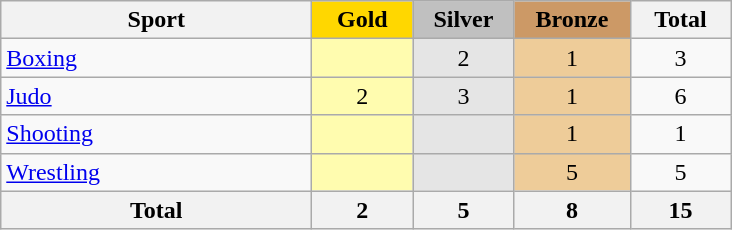<table class="wikitable sortable" style="text-align:center;">
<tr>
<th width=200>Sport</th>
<td bgcolor=gold width=60><strong>Gold</strong></td>
<td bgcolor=silver width=60><strong>Silver</strong></td>
<td bgcolor=#cc9966 width=70><strong>Bronze</strong></td>
<th width=60>Total</th>
</tr>
<tr>
<td align=left><a href='#'>Boxing</a></td>
<td bgcolor=#fffcaf></td>
<td bgcolor=#e5e5e5>2</td>
<td bgcolor=#eecc99>1</td>
<td>3</td>
</tr>
<tr>
<td align=left><a href='#'>Judo</a></td>
<td bgcolor=#fffcaf>2</td>
<td bgcolor=#e5e5e5>3</td>
<td bgcolor=#eecc99>1</td>
<td>6</td>
</tr>
<tr>
<td align=left><a href='#'>Shooting</a></td>
<td bgcolor=#fffcaf></td>
<td bgcolor=#e5e5e5></td>
<td bgcolor=#eecc99>1</td>
<td>1</td>
</tr>
<tr>
<td align=left><a href='#'>Wrestling</a></td>
<td bgcolor=#fffcaf></td>
<td bgcolor=#e5e5e5></td>
<td bgcolor=#eecc99>5</td>
<td>5</td>
</tr>
<tr>
<th>Total</th>
<th>2</th>
<th>5</th>
<th>8</th>
<th>15</th>
</tr>
</table>
